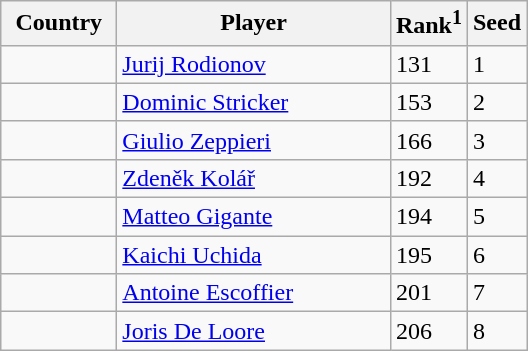<table class="sortable wikitable">
<tr>
<th width="70">Country</th>
<th width="175">Player</th>
<th>Rank<sup>1</sup></th>
<th>Seed</th>
</tr>
<tr>
<td></td>
<td><a href='#'>Jurij Rodionov</a></td>
<td>131</td>
<td>1</td>
</tr>
<tr>
<td></td>
<td><a href='#'>Dominic Stricker</a></td>
<td>153</td>
<td>2</td>
</tr>
<tr>
<td></td>
<td><a href='#'>Giulio Zeppieri</a></td>
<td>166</td>
<td>3</td>
</tr>
<tr>
<td></td>
<td><a href='#'>Zdeněk Kolář</a></td>
<td>192</td>
<td>4</td>
</tr>
<tr>
<td></td>
<td><a href='#'>Matteo Gigante</a></td>
<td>194</td>
<td>5</td>
</tr>
<tr>
<td></td>
<td><a href='#'>Kaichi Uchida</a></td>
<td>195</td>
<td>6</td>
</tr>
<tr>
<td></td>
<td><a href='#'>Antoine Escoffier</a></td>
<td>201</td>
<td>7</td>
</tr>
<tr>
<td></td>
<td><a href='#'>Joris De Loore</a></td>
<td>206</td>
<td>8</td>
</tr>
</table>
